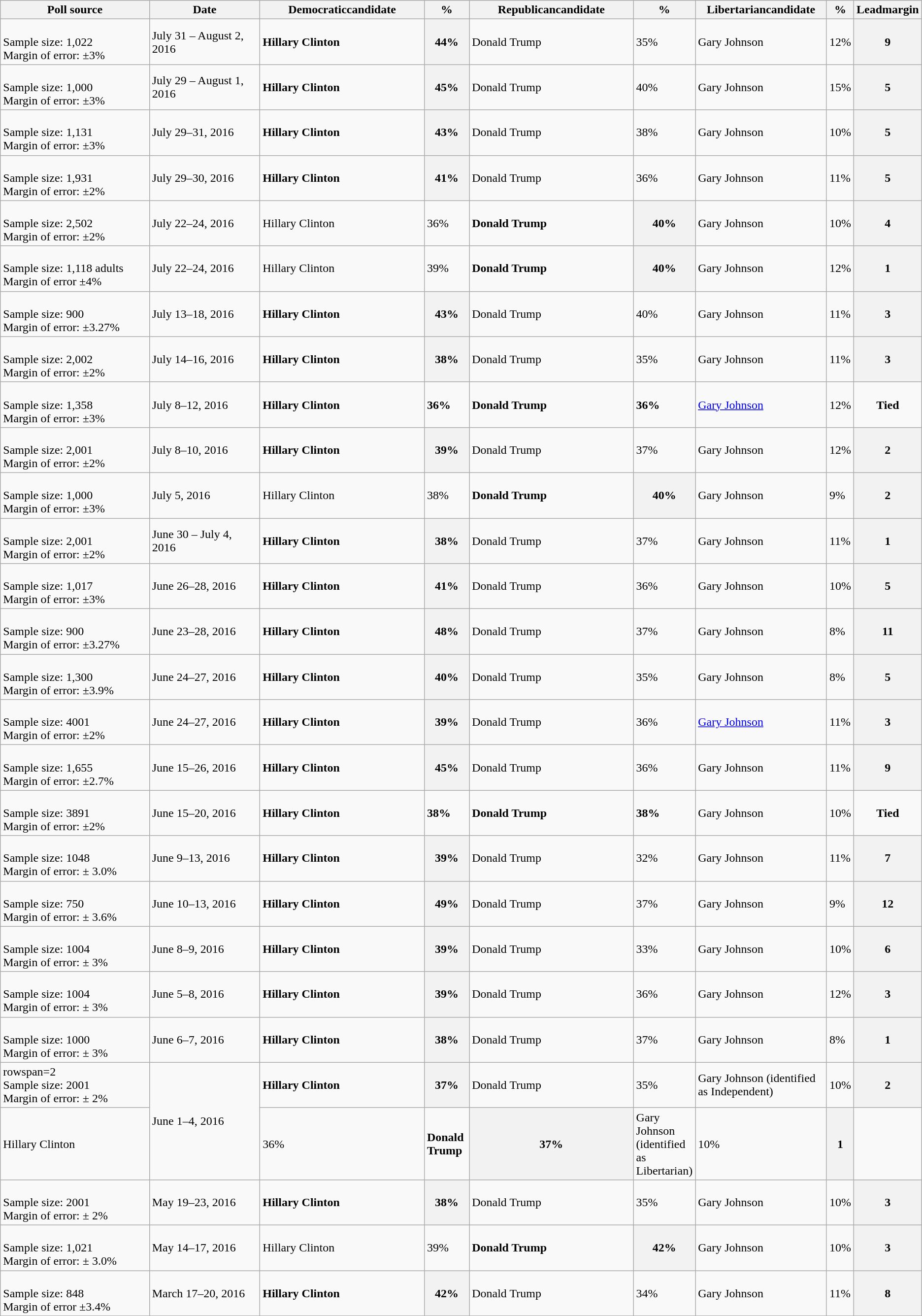<table class="wikitable sortable sticky-header sort-under">
<tr>
<th style="width:20%;">Poll source</th>
<th style="width:15%;">Date</th>
<th style="width:20%;">Democraticcandidate</th>
<th style="width:5%;">%</th>
<th style="width:20%;">Republicancandidate</th>
<th style="width:5%;">%</th>
<th style="width:20%;">Libertariancandidate</th>
<th style="width:5%;">%</th>
<th style="width:15%;">Leadmargin</th>
</tr>
<tr>
<td><br>Sample size: 1,022<br>Margin of error: ±3%</td>
<td>July 31 – August 2, 2016</td>
<td><strong>Hillary Clinton</strong></td>
<th>44%</th>
<td>Donald Trump</td>
<td>35%</td>
<td>Gary Johnson</td>
<td>12%</td>
<th>9</th>
</tr>
<tr>
<td><br>Sample size: 1,000<br>Margin of error: ±3%</td>
<td>July 29 – August 1, 2016</td>
<td><strong>Hillary Clinton</strong></td>
<th>45%</th>
<td>Donald Trump</td>
<td>40%</td>
<td>Gary Johnson</td>
<td>15%</td>
<th>5</th>
</tr>
<tr>
<td><br>Sample size: 1,131<br>Margin of error: ±3%</td>
<td>July 29–31, 2016</td>
<td><strong>Hillary Clinton</strong></td>
<th>43%</th>
<td>Donald Trump</td>
<td>38%</td>
<td>Gary Johnson</td>
<td>10%</td>
<th>5</th>
</tr>
<tr>
<td><br>Sample size: 1,931<br>Margin of error: ±2%</td>
<td>July 29–30, 2016</td>
<td><strong>Hillary Clinton</strong></td>
<th>41%</th>
<td>Donald Trump</td>
<td>36%</td>
<td>Gary Johnson</td>
<td>11%</td>
<th>5</th>
</tr>
<tr>
<td><br>Sample size: 2,502<br>Margin of error: ±2%</td>
<td>July 22–24, 2016</td>
<td>Hillary Clinton</td>
<td>36%</td>
<td><strong>Donald Trump</strong></td>
<th>40%</th>
<td>Gary Johnson</td>
<td>10%</td>
<th>4</th>
</tr>
<tr>
<td><br>Sample size: 1,118 adults<br>Margin of error ±4%</td>
<td>July 22–24, 2016</td>
<td>Hillary Clinton</td>
<td>39%</td>
<td><strong>Donald Trump</strong></td>
<th>40%</th>
<td>Gary Johnson</td>
<td>12%</td>
<th>1</th>
</tr>
<tr>
<td><br>Sample size: 900<br>Margin of error: ±3.27%</td>
<td>July 13–18, 2016</td>
<td><strong>Hillary Clinton</strong></td>
<th>43%</th>
<td>Donald Trump</td>
<td>40%</td>
<td>Gary Johnson</td>
<td>11%</td>
<th>3</th>
</tr>
<tr>
<td><br>Sample size: 2,002<br>Margin of error: ±2%</td>
<td>July 14–16, 2016</td>
<td><strong>Hillary Clinton</strong></td>
<th>38%</th>
<td>Donald Trump</td>
<td>35%</td>
<td>Gary Johnson</td>
<td>11%</td>
<th>3</th>
</tr>
<tr>
<td><br>Sample size: 1,358<br>Margin of error: ±3%</td>
<td>July 8–12, 2016</td>
<td><strong>Hillary Clinton</strong></td>
<td><strong>36%</strong></td>
<td><strong>Donald Trump</strong></td>
<td><strong>36%</strong></td>
<td><a href='#'>Gary Johnson</a></td>
<td>12%</td>
<td align=center><strong>Tied</strong></td>
</tr>
<tr>
<td><br>Sample size: 2,001<br>Margin of error: ±2%</td>
<td>July 8–10, 2016</td>
<td><strong>Hillary Clinton</strong></td>
<th>39%</th>
<td>Donald Trump</td>
<td>37%</td>
<td>Gary Johnson</td>
<td>12%</td>
<th>2</th>
</tr>
<tr>
<td><br>Sample size: 1,000<br>Margin of error: ±3%</td>
<td>July 5, 2016</td>
<td>Hillary Clinton</td>
<td>38%</td>
<td><strong>Donald Trump</strong></td>
<th>40%</th>
<td>Gary Johnson</td>
<td>9%</td>
<th>2</th>
</tr>
<tr>
<td><br>Sample size: 2,001<br>Margin of error: ±2%</td>
<td>June 30 – July 4, 2016</td>
<td><strong>Hillary Clinton</strong></td>
<th>38%</th>
<td>Donald Trump</td>
<td>37%</td>
<td>Gary Johnson</td>
<td>11%</td>
<th>1</th>
</tr>
<tr>
<td><br>Sample size: 1,017<br>Margin of error: ±3%</td>
<td>June 26–28, 2016</td>
<td><strong>Hillary Clinton</strong></td>
<th>41%</th>
<td>Donald Trump</td>
<td>36%</td>
<td>Gary Johnson</td>
<td>10%</td>
<th>5</th>
</tr>
<tr>
<td><br>Sample size: 900<br>Margin of error: ±3.27%</td>
<td>June 23–28, 2016</td>
<td><strong>Hillary Clinton</strong></td>
<th>48%</th>
<td>Donald Trump</td>
<td>37%</td>
<td>Gary Johnson</td>
<td>8%</td>
<th>11</th>
</tr>
<tr>
<td><br>Sample size: 1,300<br>Margin of error: ±3.9%</td>
<td>June 24–27, 2016</td>
<td><strong>Hillary Clinton</strong></td>
<th>40%</th>
<td>Donald Trump</td>
<td>35%</td>
<td>Gary Johnson</td>
<td>8%</td>
<th>5</th>
</tr>
<tr>
<td><br>Sample size: 4001<br>Margin of error: ±2%</td>
<td>June 24–27, 2016</td>
<td><strong>Hillary Clinton</strong></td>
<th>39%</th>
<td>Donald Trump</td>
<td>36%</td>
<td><a href='#'>Gary Johnson</a></td>
<td>11%</td>
<th>3</th>
</tr>
<tr>
<td><br>Sample size: 1,655<br>Margin of error: ±2.7%</td>
<td>June 15–26, 2016</td>
<td><strong>Hillary Clinton</strong></td>
<th>45%</th>
<td>Donald Trump</td>
<td>36%</td>
<td>Gary Johnson</td>
<td>11%</td>
<th>9</th>
</tr>
<tr>
<td><br>Sample size: 3891<br>Margin of error: ±2%</td>
<td>June 15–20, 2016</td>
<td><strong>Hillary Clinton</strong></td>
<td><strong>38%</strong></td>
<td><strong>Donald Trump</strong></td>
<td><strong>38%</strong></td>
<td>Gary Johnson</td>
<td>10%</td>
<td align=center><strong>Tied</strong></td>
</tr>
<tr>
<td><br>Sample size: 1048<br>Margin of error: ± 3.0%</td>
<td>June 9–13, 2016</td>
<td><strong>Hillary Clinton</strong></td>
<th>39%</th>
<td>Donald Trump</td>
<td>32%</td>
<td>Gary Johnson</td>
<td>11%</td>
<th>7</th>
</tr>
<tr>
<td><br>Sample size: 750<br>Margin of error: ± 3.6%</td>
<td>June 10–13, 2016</td>
<td><strong>Hillary Clinton</strong></td>
<th>49%</th>
<td>Donald Trump</td>
<td>37%</td>
<td>Gary Johnson</td>
<td>9%</td>
<th>12</th>
</tr>
<tr>
<td><br>Sample size: 1004<br>Margin of error: ± 3%</td>
<td>June 8–9, 2016</td>
<td><strong>Hillary Clinton</strong></td>
<th>39%</th>
<td>Donald Trump</td>
<td>33%</td>
<td>Gary Johnson</td>
<td>10%</td>
<th>6</th>
</tr>
<tr>
<td><br>Sample size: 1004<br>Margin of error: ± 3%</td>
<td>June 5–8, 2016</td>
<td><strong>Hillary Clinton</strong></td>
<th>39%</th>
<td>Donald Trump</td>
<td>36%</td>
<td>Gary Johnson</td>
<td>12%</td>
<th>3</th>
</tr>
<tr>
<td><br>Sample size: 1000<br>Margin of error: ± 3%</td>
<td>June 6–7, 2016</td>
<td><strong>Hillary Clinton</strong></td>
<th>38%</th>
<td>Donald Trump</td>
<td>37%</td>
<td>Gary Johnson</td>
<td>8%</td>
<th>1</th>
</tr>
<tr>
<td>rowspan=2 <br>Sample size: 2001<br>Margin of error: ± 2%</td>
<td rowspan=2>June 1–4, 2016</td>
<td><strong>Hillary Clinton</strong></td>
<th>37%</th>
<td>Donald Trump</td>
<td>35%</td>
<td>Gary Johnson (identified as Independent)</td>
<td>10%</td>
<th>2</th>
</tr>
<tr>
<td>Hillary Clinton</td>
<td>36%</td>
<td><strong>Donald Trump</strong></td>
<th>37%</th>
<td>Gary Johnson (identified as Libertarian)</td>
<td>10%</td>
<th>1</th>
</tr>
<tr>
<td><br>Sample size: 2001<br>Margin of error: ± 2%</td>
<td>May 19–23, 2016</td>
<td><strong>Hillary Clinton</strong></td>
<th>38%</th>
<td>Donald Trump</td>
<td>35%</td>
<td>Gary Johnson</td>
<td>10%</td>
<th>3</th>
</tr>
<tr>
<td><br>Sample size: 1,021<br>Margin of error: ± 3.0%</td>
<td>May 14–17, 2016</td>
<td>Hillary Clinton</td>
<td>39%</td>
<td><strong>Donald Trump</strong></td>
<th>42%</th>
<td>Gary Johnson</td>
<td>10%</td>
<th>3</th>
</tr>
<tr>
<td><br>Sample size: 848<br>Margin of error ±3.4%</td>
<td>March 17–20, 2016</td>
<td><strong>Hillary Clinton</strong></td>
<th>42%</th>
<td>Donald Trump</td>
<td>34%</td>
<td>Gary Johnson</td>
<td>11%</td>
<th>8</th>
</tr>
</table>
